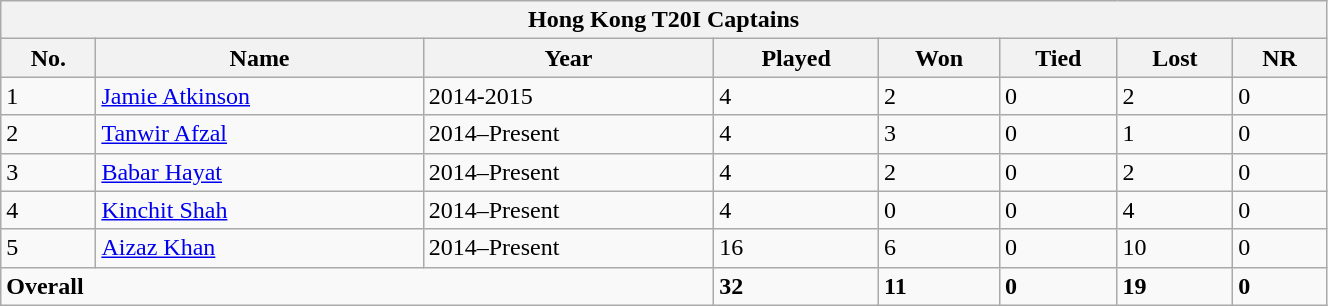<table class="wikitable" width="70%">
<tr>
<th bgcolor="#efefef" colspan=9>Hong Kong T20I Captains</th>
</tr>
<tr bgcolor="#efefef">
<th>No.</th>
<th>Name</th>
<th>Year</th>
<th>Played</th>
<th>Won</th>
<th>Tied</th>
<th>Lost</th>
<th>NR</th>
</tr>
<tr>
<td>1</td>
<td><a href='#'>Jamie Atkinson</a></td>
<td>2014-2015</td>
<td>4</td>
<td>2</td>
<td>0</td>
<td>2</td>
<td>0</td>
</tr>
<tr>
<td>2</td>
<td><a href='#'>Tanwir Afzal</a></td>
<td>2014–Present</td>
<td>4</td>
<td>3</td>
<td>0</td>
<td>1</td>
<td>0</td>
</tr>
<tr>
<td>3</td>
<td><a href='#'>Babar Hayat</a></td>
<td>2014–Present</td>
<td>4</td>
<td>2</td>
<td>0</td>
<td>2</td>
<td>0</td>
</tr>
<tr>
<td>4</td>
<td><a href='#'>Kinchit Shah</a></td>
<td>2014–Present</td>
<td>4</td>
<td>0</td>
<td>0</td>
<td>4</td>
<td>0</td>
</tr>
<tr>
<td>5</td>
<td><a href='#'>Aizaz Khan</a></td>
<td>2014–Present</td>
<td>16</td>
<td>6</td>
<td>0</td>
<td>10</td>
<td>0</td>
</tr>
<tr>
<td colspan=3><strong>Overall</strong></td>
<td><strong>32</strong></td>
<td><strong>11</strong></td>
<td><strong>0</strong></td>
<td><strong>19</strong></td>
<td><strong>0</strong></td>
</tr>
</table>
